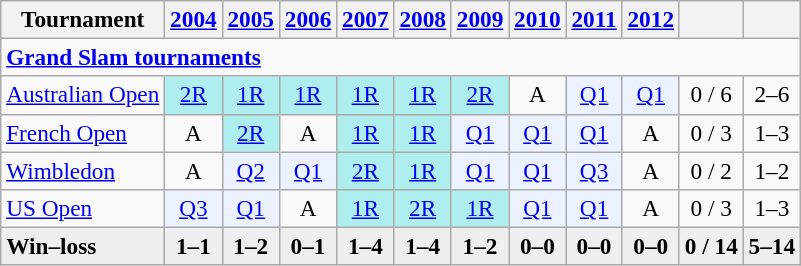<table class=wikitable style=text-align:center;font-size:97%>
<tr>
<th>Tournament</th>
<th><a href='#'>2004</a></th>
<th><a href='#'>2005</a></th>
<th><a href='#'>2006</a></th>
<th><a href='#'>2007</a></th>
<th><a href='#'>2008</a></th>
<th><a href='#'>2009</a></th>
<th><a href='#'>2010</a></th>
<th><a href='#'>2011</a></th>
<th><a href='#'>2012</a></th>
<th></th>
<th></th>
</tr>
<tr>
<td colspan="12" align="left"><strong><a href='#'>Grand Slam tournaments</a></strong></td>
</tr>
<tr>
<td align=left><a href='#'>Australian Open</a></td>
<td bgcolor=afeeee><a href='#'>2R</a></td>
<td bgcolor=afeeee><a href='#'>1R</a></td>
<td bgcolor=afeeee><a href='#'>1R</a></td>
<td bgcolor=afeeee><a href='#'>1R</a></td>
<td bgcolor=afeeee><a href='#'>1R</a></td>
<td bgcolor=afeeee><a href='#'>2R</a></td>
<td>A</td>
<td bgcolor=ecf2ff><a href='#'>Q1</a></td>
<td bgcolor=ecf2ff><a href='#'>Q1</a></td>
<td>0 / 6</td>
<td>2–6</td>
</tr>
<tr>
<td align=left><a href='#'>French Open</a></td>
<td>A</td>
<td bgcolor=afeeee><a href='#'>2R</a></td>
<td>A</td>
<td bgcolor=afeeee><a href='#'>1R</a></td>
<td bgcolor=afeeee><a href='#'>1R</a></td>
<td bgcolor=ecf2ff><a href='#'>Q1</a></td>
<td bgcolor=ecf2ff><a href='#'>Q1</a></td>
<td bgcolor=ecf2ff><a href='#'>Q1</a></td>
<td>A</td>
<td>0 / 3</td>
<td>1–3</td>
</tr>
<tr>
<td align=left><a href='#'>Wimbledon</a></td>
<td>A</td>
<td bgcolor=ecf2ff><a href='#'>Q2</a></td>
<td bgcolor=ecf2ff><a href='#'>Q1</a></td>
<td bgcolor=afeeee><a href='#'>2R</a></td>
<td bgcolor=afeeee><a href='#'>1R</a></td>
<td bgcolor=ecf2ff><a href='#'>Q1</a></td>
<td bgcolor=ecf2ff><a href='#'>Q1</a></td>
<td bgcolor=ecf2ff><a href='#'>Q3</a></td>
<td>A</td>
<td>0 / 2</td>
<td>1–2</td>
</tr>
<tr>
<td align=left><a href='#'>US Open</a></td>
<td bgcolor=ecf2ff><a href='#'>Q3</a></td>
<td bgcolor=ecf2ff><a href='#'>Q1</a></td>
<td>A</td>
<td bgcolor=afeeee><a href='#'>1R</a></td>
<td bgcolor=afeeee><a href='#'>2R</a></td>
<td bgcolor=afeeee><a href='#'>1R</a></td>
<td bgcolor=ecf2ff><a href='#'>Q1</a></td>
<td bgcolor=ecf2ff><a href='#'>Q1</a></td>
<td>A</td>
<td>0 / 3</td>
<td>1–3</td>
</tr>
<tr style="font-weight:bold; background:#efefef;">
<td style=text-align:left>Win–loss</td>
<td>1–1</td>
<td>1–2</td>
<td>0–1</td>
<td>1–4</td>
<td>1–4</td>
<td>1–2</td>
<td>0–0</td>
<td>0–0</td>
<td>0–0</td>
<td>0 / 14</td>
<td>5–14</td>
</tr>
</table>
